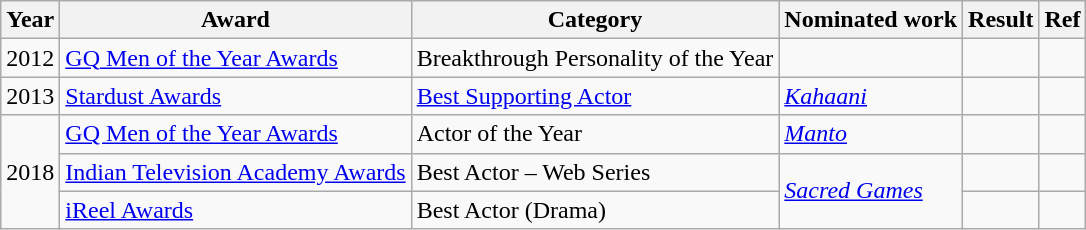<table class="wikitable sortable">
<tr>
<th>Year</th>
<th>Award</th>
<th>Category</th>
<th>Nominated work</th>
<th>Result</th>
<th>Ref</th>
</tr>
<tr>
<td>2012</td>
<td><a href='#'>GQ Men of the Year Awards</a></td>
<td>Breakthrough Personality of the Year</td>
<td></td>
<td></td>
<td></td>
</tr>
<tr>
<td>2013</td>
<td><a href='#'>Stardust Awards</a></td>
<td><a href='#'>Best Supporting Actor</a></td>
<td><em><a href='#'>Kahaani</a></em></td>
<td></td>
<td></td>
</tr>
<tr>
<td rowspan="3">2018</td>
<td><a href='#'>GQ Men of the Year Awards</a></td>
<td>Actor of the Year</td>
<td><em><a href='#'>Manto</a></em></td>
<td></td>
<td></td>
</tr>
<tr>
<td><a href='#'>Indian Television Academy Awards</a></td>
<td>Best Actor – Web Series</td>
<td rowspan="2"><em><a href='#'>Sacred Games</a></em></td>
<td></td>
<td></td>
</tr>
<tr>
<td><a href='#'>iReel Awards</a></td>
<td>Best Actor (Drama)</td>
<td></td>
<td></td>
</tr>
</table>
